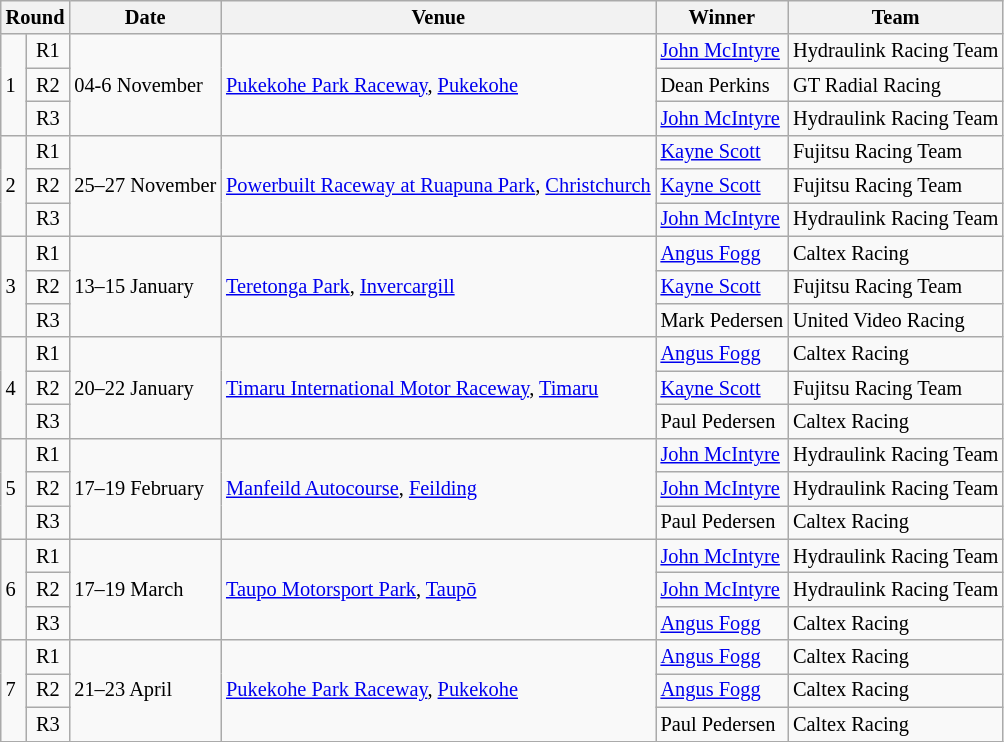<table class="wikitable" style="font-size: 85%">
<tr>
<th colspan=2>Round</th>
<th>Date</th>
<th>Venue</th>
<th>Winner</th>
<th>Team</th>
</tr>
<tr>
<td rowspan=3>1</td>
<td align="center">R1</td>
<td rowspan=3>04-6 November</td>
<td rowspan=3><a href='#'>Pukekohe Park Raceway</a>, <a href='#'>Pukekohe</a></td>
<td> <a href='#'>John McIntyre</a></td>
<td>Hydraulink Racing Team</td>
</tr>
<tr>
<td align="center">R2</td>
<td> Dean Perkins</td>
<td>GT Radial Racing</td>
</tr>
<tr>
<td align="center">R3</td>
<td> <a href='#'>John McIntyre</a></td>
<td>Hydraulink Racing Team</td>
</tr>
<tr>
<td rowspan=3>2</td>
<td align="center">R1</td>
<td rowspan=3>25–27 November</td>
<td rowspan=3><a href='#'>Powerbuilt Raceway at Ruapuna Park</a>, <a href='#'>Christchurch</a></td>
<td> <a href='#'>Kayne Scott</a></td>
<td>Fujitsu Racing Team</td>
</tr>
<tr>
<td align="center">R2</td>
<td> <a href='#'>Kayne Scott</a></td>
<td>Fujitsu Racing Team</td>
</tr>
<tr>
<td align="center">R3</td>
<td> <a href='#'>John McIntyre</a></td>
<td>Hydraulink Racing Team</td>
</tr>
<tr>
<td rowspan=3>3</td>
<td align="center">R1</td>
<td rowspan=3>13–15 January</td>
<td rowspan=3><a href='#'>Teretonga Park</a>, <a href='#'>Invercargill</a></td>
<td> <a href='#'>Angus Fogg</a></td>
<td>Caltex Racing</td>
</tr>
<tr>
<td align="center">R2</td>
<td> <a href='#'>Kayne Scott</a></td>
<td>Fujitsu Racing Team</td>
</tr>
<tr>
<td align="center">R3</td>
<td> Mark Pedersen</td>
<td>United Video Racing</td>
</tr>
<tr>
<td rowspan=3>4</td>
<td align="center">R1</td>
<td rowspan=3>20–22 January</td>
<td rowspan=3><a href='#'>Timaru International Motor Raceway</a>, <a href='#'>Timaru</a></td>
<td> <a href='#'>Angus Fogg</a></td>
<td>Caltex Racing</td>
</tr>
<tr>
<td align="center">R2</td>
<td> <a href='#'>Kayne Scott</a></td>
<td>Fujitsu Racing Team</td>
</tr>
<tr>
<td align="center">R3</td>
<td> Paul Pedersen</td>
<td>Caltex Racing</td>
</tr>
<tr>
<td rowspan=3>5</td>
<td align="center">R1</td>
<td rowspan=3>17–19 February</td>
<td rowspan=3><a href='#'>Manfeild Autocourse</a>, <a href='#'>Feilding</a></td>
<td> <a href='#'>John McIntyre</a></td>
<td>Hydraulink Racing Team</td>
</tr>
<tr>
<td align="center">R2</td>
<td> <a href='#'>John McIntyre</a></td>
<td>Hydraulink Racing Team</td>
</tr>
<tr>
<td align="center">R3</td>
<td> Paul Pedersen</td>
<td>Caltex Racing</td>
</tr>
<tr>
<td rowspan=3>6</td>
<td align="center">R1</td>
<td rowspan=3>17–19 March</td>
<td rowspan=3><a href='#'>Taupo Motorsport Park</a>, <a href='#'>Taupō</a></td>
<td> <a href='#'>John McIntyre</a></td>
<td>Hydraulink Racing Team</td>
</tr>
<tr>
<td align="center">R2</td>
<td> <a href='#'>John McIntyre</a></td>
<td>Hydraulink Racing Team</td>
</tr>
<tr>
<td align="center">R3</td>
<td> <a href='#'>Angus Fogg</a></td>
<td>Caltex Racing</td>
</tr>
<tr>
<td rowspan=3>7</td>
<td align="center">R1</td>
<td rowspan=3>21–23 April</td>
<td rowspan=3><a href='#'>Pukekohe Park Raceway</a>, <a href='#'>Pukekohe</a></td>
<td> <a href='#'>Angus Fogg</a></td>
<td>Caltex Racing</td>
</tr>
<tr>
<td align="center">R2</td>
<td> <a href='#'>Angus Fogg</a></td>
<td>Caltex Racing</td>
</tr>
<tr>
<td align="center">R3</td>
<td> Paul Pedersen</td>
<td>Caltex Racing</td>
</tr>
</table>
